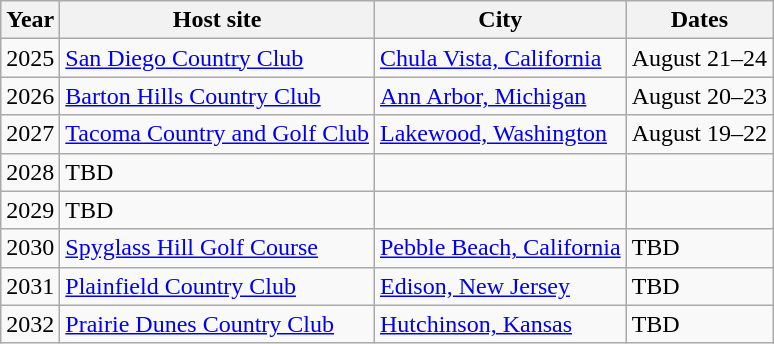<table class="wikitable">
<tr>
<th>Year</th>
<th>Host site</th>
<th>City</th>
<th>Dates</th>
</tr>
<tr>
<td>2025</td>
<td><a href='#'>San Diego Country Club</a></td>
<td><a href='#'>Chula Vista, California</a></td>
<td>August 21–24</td>
</tr>
<tr>
<td>2026</td>
<td><a href='#'>Barton Hills Country Club</a></td>
<td><a href='#'>Ann Arbor, Michigan</a></td>
<td>August 20–23</td>
</tr>
<tr>
<td>2027</td>
<td><a href='#'>Tacoma Country and Golf Club</a></td>
<td><a href='#'>Lakewood, Washington</a></td>
<td>August 19–22</td>
</tr>
<tr>
<td>2028</td>
<td>TBD</td>
<td></td>
<td></td>
</tr>
<tr>
<td>2029</td>
<td>TBD</td>
<td></td>
<td></td>
</tr>
<tr>
<td>2030</td>
<td><a href='#'>Spyglass Hill Golf Course</a></td>
<td><a href='#'>Pebble Beach, California</a></td>
<td>TBD</td>
</tr>
<tr>
<td>2031</td>
<td><a href='#'>Plainfield Country Club</a></td>
<td><a href='#'>Edison, New Jersey</a></td>
<td>TBD</td>
</tr>
<tr>
<td>2032</td>
<td><a href='#'>Prairie Dunes Country Club</a></td>
<td><a href='#'>Hutchinson, Kansas</a></td>
<td>TBD</td>
</tr>
</table>
